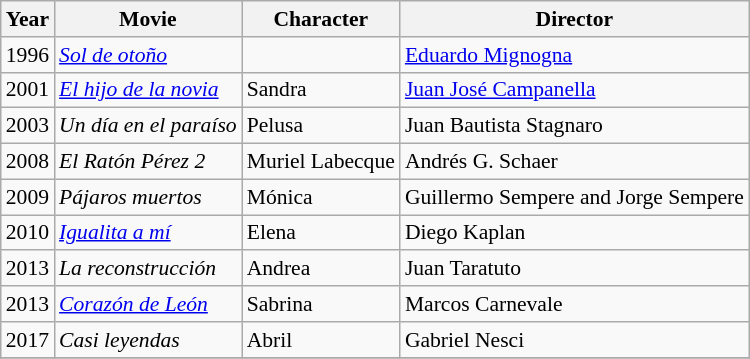<table class="wikitable" style="font-size: 90%;">
<tr>
<th>Year</th>
<th>Movie</th>
<th>Character</th>
<th>Director</th>
</tr>
<tr>
<td>1996</td>
<td><em><a href='#'>Sol de otoño</a></em></td>
<td></td>
<td><a href='#'>Eduardo Mignogna</a></td>
</tr>
<tr>
<td>2001</td>
<td><em><a href='#'>El hijo de la novia</a></em></td>
<td>Sandra</td>
<td><a href='#'>Juan José Campanella</a></td>
</tr>
<tr>
<td>2003</td>
<td><em>Un día en el paraíso</em></td>
<td>Pelusa</td>
<td>Juan Bautista Stagnaro</td>
</tr>
<tr>
<td>2008</td>
<td><em>El Ratón Pérez 2</em></td>
<td>Muriel Labecque</td>
<td>Andrés G. Schaer</td>
</tr>
<tr>
<td>2009</td>
<td><em>Pájaros muertos</em></td>
<td>Mónica</td>
<td>Guillermo Sempere and Jorge Sempere</td>
</tr>
<tr>
<td>2010</td>
<td><em><a href='#'>Igualita a mí</a></em></td>
<td>Elena</td>
<td>Diego Kaplan</td>
</tr>
<tr>
<td>2013</td>
<td><em>La reconstrucción</em></td>
<td>Andrea</td>
<td>Juan Taratuto</td>
</tr>
<tr>
<td>2013</td>
<td><em><a href='#'>Corazón de León</a></em></td>
<td>Sabrina</td>
<td>Marcos Carnevale</td>
</tr>
<tr>
<td>2017</td>
<td><em>Casi leyendas</em></td>
<td>Abril</td>
<td>Gabriel Nesci</td>
</tr>
<tr>
</tr>
</table>
